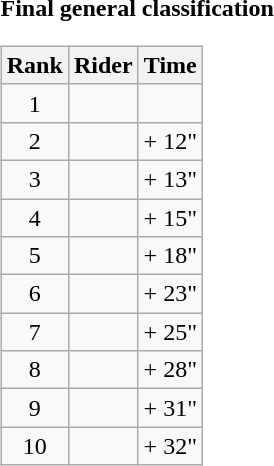<table>
<tr>
<td><strong>Final general classification</strong><br><table class="wikitable">
<tr>
<th scope="col">Rank</th>
<th scope="col">Rider</th>
<th scope="col">Time</th>
</tr>
<tr>
<td style="text-align:center;">1</td>
<td></td>
<td style="text-align:right;"></td>
</tr>
<tr>
<td style="text-align:center;">2</td>
<td></td>
<td style="text-align:right;">+ 12"</td>
</tr>
<tr>
<td style="text-align:center;">3</td>
<td></td>
<td style="text-align:right;">+ 13"</td>
</tr>
<tr>
<td style="text-align:center;">4</td>
<td></td>
<td style="text-align:right;">+ 15"</td>
</tr>
<tr>
<td style="text-align:center;">5</td>
<td></td>
<td style="text-align:right;">+ 18"</td>
</tr>
<tr>
<td style="text-align:center;">6</td>
<td></td>
<td style="text-align:right;">+ 23"</td>
</tr>
<tr>
<td style="text-align:center;">7</td>
<td></td>
<td style="text-align:right;">+ 25"</td>
</tr>
<tr>
<td style="text-align:center;">8</td>
<td></td>
<td style="text-align:right;">+ 28"</td>
</tr>
<tr>
<td style="text-align:center;">9</td>
<td></td>
<td style="text-align:right;">+ 31"</td>
</tr>
<tr>
<td style="text-align:center;">10</td>
<td></td>
<td style="text-align:right;">+ 32"</td>
</tr>
</table>
</td>
</tr>
</table>
